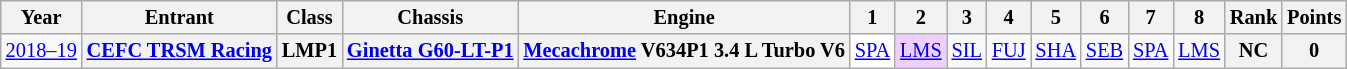<table class="wikitable" style="text-align:center; font-size:85%">
<tr>
<th>Year</th>
<th>Entrant</th>
<th>Class</th>
<th>Chassis</th>
<th>Engine</th>
<th>1</th>
<th>2</th>
<th>3</th>
<th>4</th>
<th>5</th>
<th>6</th>
<th>7</th>
<th>8</th>
<th>Rank</th>
<th>Points</th>
</tr>
<tr>
<td nowrap><a href='#'>2018–19</a></td>
<th nowrap><a href='#'>CEFC TRSM Racing</a></th>
<th>LMP1</th>
<th nowrap><a href='#'>Ginetta G60-LT-P1</a></th>
<th nowrap><a href='#'>Mecachrome</a> V634P1 3.4 L Turbo V6</th>
<td style="background:#FFFFFF;"><a href='#'>SPA</a><br></td>
<td style="background:#EFCFFF;"><a href='#'>LMS</a><br></td>
<td><a href='#'>SIL</a></td>
<td><a href='#'>FUJ</a></td>
<td><a href='#'>SHA</a></td>
<td><a href='#'>SEB</a></td>
<td><a href='#'>SPA</a></td>
<td><a href='#'>LMS</a></td>
<th>NC</th>
<th>0</th>
</tr>
</table>
